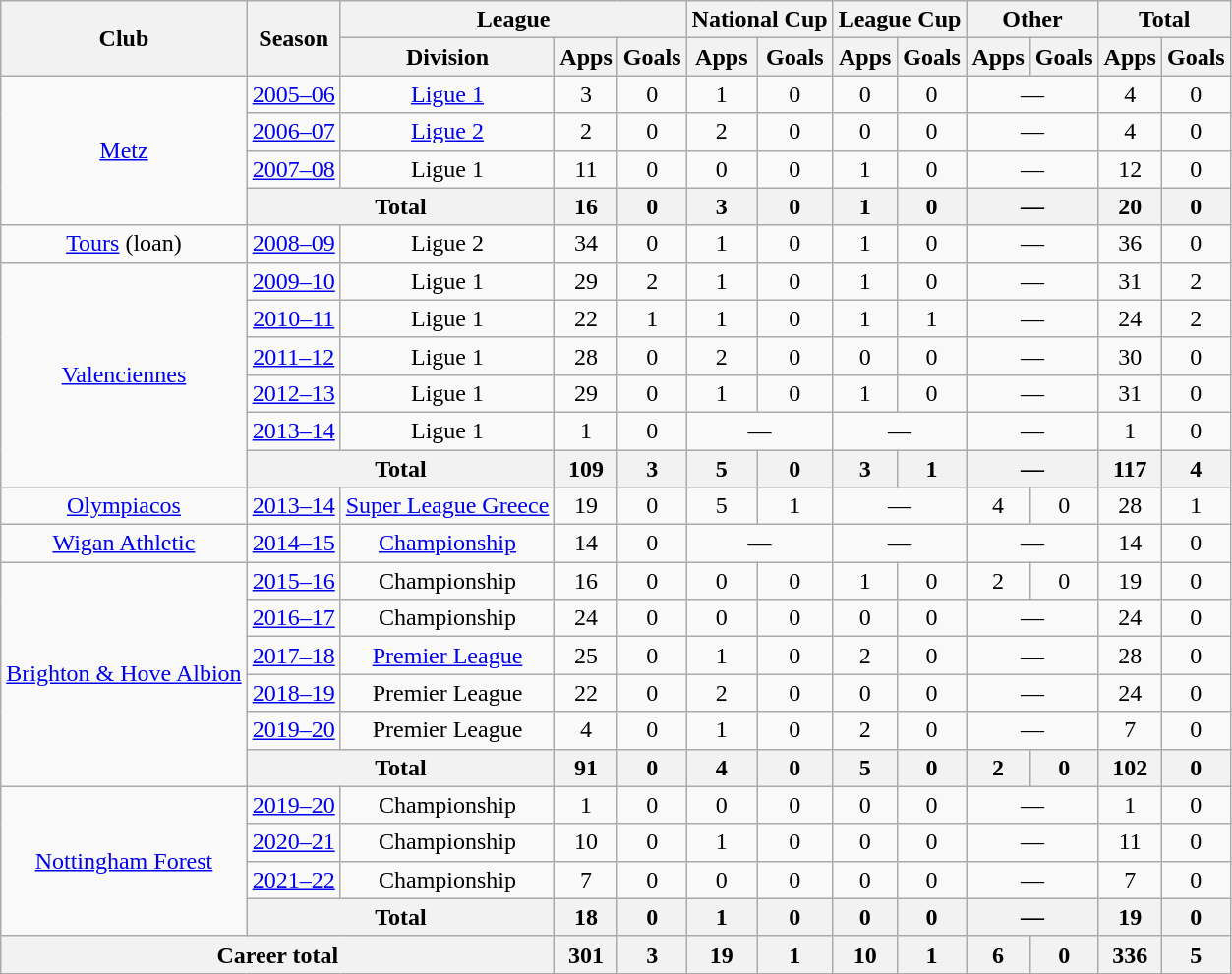<table class="wikitable" style="text-align:center">
<tr>
<th rowspan="2">Club</th>
<th rowspan="2">Season</th>
<th colspan="3">League</th>
<th colspan="2">National Cup</th>
<th colspan="2">League Cup</th>
<th colspan="2">Other</th>
<th colspan="2">Total</th>
</tr>
<tr>
<th>Division</th>
<th>Apps</th>
<th>Goals</th>
<th>Apps</th>
<th>Goals</th>
<th>Apps</th>
<th>Goals</th>
<th>Apps</th>
<th>Goals</th>
<th>Apps</th>
<th>Goals</th>
</tr>
<tr>
<td rowspan="4"><a href='#'>Metz</a></td>
<td><a href='#'>2005–06</a></td>
<td><a href='#'>Ligue 1</a></td>
<td>3</td>
<td>0</td>
<td>1</td>
<td>0</td>
<td>0</td>
<td>0</td>
<td colspan="2">—</td>
<td>4</td>
<td>0</td>
</tr>
<tr>
<td><a href='#'>2006–07</a></td>
<td><a href='#'>Ligue 2</a></td>
<td>2</td>
<td>0</td>
<td>2</td>
<td>0</td>
<td>0</td>
<td>0</td>
<td colspan="2">—</td>
<td>4</td>
<td>0</td>
</tr>
<tr>
<td><a href='#'>2007–08</a></td>
<td>Ligue 1</td>
<td>11</td>
<td>0</td>
<td>0</td>
<td>0</td>
<td>1</td>
<td>0</td>
<td colspan="2">—</td>
<td>12</td>
<td>0</td>
</tr>
<tr>
<th colspan="2">Total</th>
<th>16</th>
<th>0</th>
<th>3</th>
<th>0</th>
<th>1</th>
<th>0</th>
<th colspan="2">—</th>
<th>20</th>
<th>0</th>
</tr>
<tr>
<td><a href='#'>Tours</a> (loan)</td>
<td><a href='#'>2008–09</a></td>
<td>Ligue 2</td>
<td>34</td>
<td>0</td>
<td>1</td>
<td>0</td>
<td>1</td>
<td>0</td>
<td colspan="2">—</td>
<td>36</td>
<td>0</td>
</tr>
<tr>
<td rowspan="6"><a href='#'>Valenciennes</a></td>
<td><a href='#'>2009–10</a></td>
<td>Ligue 1</td>
<td>29</td>
<td>2</td>
<td>1</td>
<td>0</td>
<td>1</td>
<td>0</td>
<td colspan="2">—</td>
<td>31</td>
<td>2</td>
</tr>
<tr>
<td><a href='#'>2010–11</a></td>
<td>Ligue 1</td>
<td>22</td>
<td>1</td>
<td>1</td>
<td>0</td>
<td>1</td>
<td>1</td>
<td colspan="2">—</td>
<td>24</td>
<td>2</td>
</tr>
<tr>
<td><a href='#'>2011–12</a></td>
<td>Ligue 1</td>
<td>28</td>
<td>0</td>
<td>2</td>
<td>0</td>
<td>0</td>
<td>0</td>
<td colspan="2">—</td>
<td>30</td>
<td>0</td>
</tr>
<tr>
<td><a href='#'>2012–13</a></td>
<td>Ligue 1</td>
<td>29</td>
<td>0</td>
<td>1</td>
<td>0</td>
<td>1</td>
<td>0</td>
<td colspan="2">—</td>
<td>31</td>
<td>0</td>
</tr>
<tr>
<td><a href='#'>2013–14</a></td>
<td>Ligue 1</td>
<td>1</td>
<td>0</td>
<td colspan="2">—</td>
<td colspan="2">—</td>
<td colspan="2">—</td>
<td>1</td>
<td>0</td>
</tr>
<tr>
<th colspan="2">Total</th>
<th>109</th>
<th>3</th>
<th>5</th>
<th>0</th>
<th>3</th>
<th>1</th>
<th colspan="2">—</th>
<th>117</th>
<th>4</th>
</tr>
<tr>
<td><a href='#'>Olympiacos</a></td>
<td><a href='#'>2013–14</a></td>
<td><a href='#'>Super League Greece</a></td>
<td>19</td>
<td>0</td>
<td>5</td>
<td>1</td>
<td colspan="2">—</td>
<td>4</td>
<td>0</td>
<td>28</td>
<td>1</td>
</tr>
<tr>
<td><a href='#'>Wigan Athletic</a></td>
<td><a href='#'>2014–15</a></td>
<td><a href='#'>Championship</a></td>
<td>14</td>
<td>0</td>
<td colspan="2">—</td>
<td colspan="2">—</td>
<td colspan="2">—</td>
<td>14</td>
<td>0</td>
</tr>
<tr>
<td rowspan="6"><a href='#'>Brighton & Hove Albion</a></td>
<td><a href='#'>2015–16</a></td>
<td>Championship</td>
<td>16</td>
<td>0</td>
<td>0</td>
<td>0</td>
<td>1</td>
<td>0</td>
<td>2</td>
<td>0</td>
<td>19</td>
<td>0</td>
</tr>
<tr>
<td><a href='#'>2016–17</a></td>
<td>Championship</td>
<td>24</td>
<td>0</td>
<td>0</td>
<td>0</td>
<td>0</td>
<td>0</td>
<td colspan="2">—</td>
<td>24</td>
<td>0</td>
</tr>
<tr>
<td><a href='#'>2017–18</a></td>
<td><a href='#'>Premier League</a></td>
<td>25</td>
<td>0</td>
<td>1</td>
<td>0</td>
<td>2</td>
<td>0</td>
<td colspan="2">—</td>
<td>28</td>
<td>0</td>
</tr>
<tr>
<td><a href='#'>2018–19</a></td>
<td>Premier League</td>
<td>22</td>
<td>0</td>
<td>2</td>
<td>0</td>
<td>0</td>
<td>0</td>
<td colspan="2">—</td>
<td>24</td>
<td>0</td>
</tr>
<tr>
<td><a href='#'>2019–20</a></td>
<td>Premier League</td>
<td>4</td>
<td>0</td>
<td>1</td>
<td>0</td>
<td>2</td>
<td>0</td>
<td colspan="2">—</td>
<td>7</td>
<td>0</td>
</tr>
<tr>
<th colspan="2">Total</th>
<th>91</th>
<th>0</th>
<th>4</th>
<th>0</th>
<th>5</th>
<th>0</th>
<th>2</th>
<th>0</th>
<th>102</th>
<th>0</th>
</tr>
<tr>
<td rowspan="4"><a href='#'>Nottingham Forest</a></td>
<td><a href='#'>2019–20</a></td>
<td>Championship</td>
<td>1</td>
<td>0</td>
<td>0</td>
<td>0</td>
<td>0</td>
<td>0</td>
<td colspan="2">—</td>
<td>1</td>
<td>0</td>
</tr>
<tr>
<td><a href='#'>2020–21</a></td>
<td>Championship</td>
<td>10</td>
<td>0</td>
<td>1</td>
<td>0</td>
<td>0</td>
<td>0</td>
<td colspan="2">—</td>
<td>11</td>
<td>0</td>
</tr>
<tr>
<td><a href='#'>2021–22</a></td>
<td>Championship</td>
<td>7</td>
<td>0</td>
<td>0</td>
<td>0</td>
<td>0</td>
<td>0</td>
<td colspan="2">—</td>
<td>7</td>
<td>0</td>
</tr>
<tr>
<th colspan="2">Total</th>
<th>18</th>
<th>0</th>
<th>1</th>
<th>0</th>
<th>0</th>
<th>0</th>
<th colspan="2">—</th>
<th>19</th>
<th>0</th>
</tr>
<tr>
<th colspan="3">Career total</th>
<th>301</th>
<th>3</th>
<th>19</th>
<th>1</th>
<th>10</th>
<th>1</th>
<th>6</th>
<th>0</th>
<th>336</th>
<th>5</th>
</tr>
</table>
